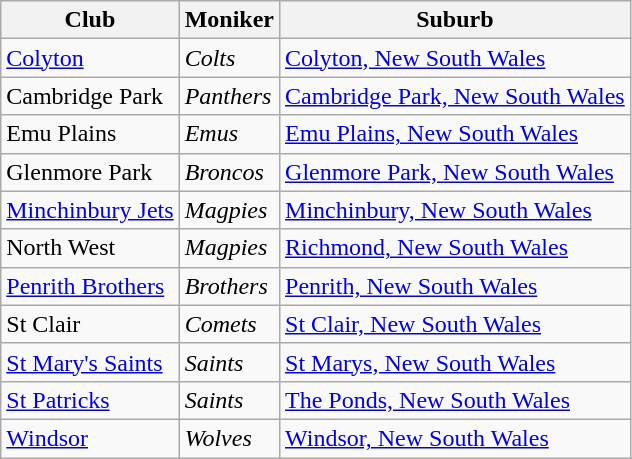<table class="wikitable">
<tr>
<th>Club</th>
<th>Moniker</th>
<th>Suburb</th>
</tr>
<tr>
<td> <a href='#'>Colyton</a></td>
<td><em>Colts</em></td>
<td><a href='#'>Colyton, New South Wales</a></td>
</tr>
<tr>
<td> Cambridge Park</td>
<td><em>Panthers</em></td>
<td><a href='#'>Cambridge Park, New South Wales</a></td>
</tr>
<tr>
<td> Emu Plains</td>
<td><em>Emus</em></td>
<td><a href='#'>Emu Plains, New South Wales</a></td>
</tr>
<tr>
<td> Glenmore Park</td>
<td><em>Broncos</em></td>
<td><a href='#'>Glenmore Park, New South Wales</a></td>
</tr>
<tr>
<td> <a href='#'>Minchinbury Jets</a></td>
<td><em>Magpies</em></td>
<td><a href='#'>Minchinbury, New South Wales</a></td>
</tr>
<tr>
<td> North West</td>
<td><em>Magpies</em></td>
<td><a href='#'>Richmond, New South Wales</a></td>
</tr>
<tr>
<td> <a href='#'>Penrith Brothers</a></td>
<td><em>Brothers</em></td>
<td><a href='#'>Penrith, New South Wales</a></td>
</tr>
<tr>
<td> St Clair</td>
<td><em>Comets</em></td>
<td><a href='#'>St Clair, New South Wales</a></td>
</tr>
<tr>
<td> <a href='#'>St Mary's Saints</a></td>
<td><em>Saints</em></td>
<td><a href='#'>St Marys, New South Wales</a></td>
</tr>
<tr>
<td> <a href='#'>St Patricks</a></td>
<td><em>Saints</em></td>
<td><a href='#'>The Ponds, New South Wales</a></td>
</tr>
<tr>
<td> <a href='#'>Windsor</a></td>
<td><em>Wolves</em></td>
<td><a href='#'>Windsor, New South Wales</a></td>
</tr>
</table>
